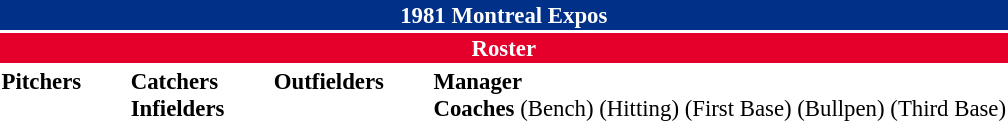<table class="toccolours" style="font-size: 95%;">
<tr>
<th colspan="10" style="background-color: #003087; color: #FFFFFF; text-align: center;">1981 Montreal Expos</th>
</tr>
<tr>
<td colspan="10" style="background-color: #E4002B; color: #FFFFFF; text-align: center;"><strong>Roster</strong></td>
</tr>
<tr>
<td valign="top"><strong>Pitchers</strong><br>













</td>
<td width = "25px"></td>
<td valign="top"><strong>Catchers</strong><br>


<strong>Infielders</strong>














</td>
<td width = "25px"></td>
<td valign="top"><strong>Outfielders</strong><br>








</td>
<td width = "25px"></td>
<td valign="top"><strong>Manager</strong><br>

<strong>Coaches</strong>
 (Bench)
 (Hitting)
 (First Base)
 (Bullpen)
 (Third Base)</td>
</tr>
<tr>
</tr>
</table>
